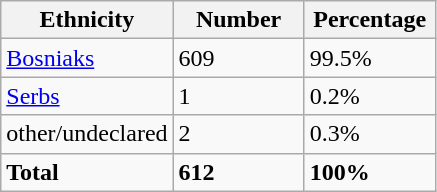<table class="wikitable">
<tr>
<th width="100px">Ethnicity</th>
<th width="80px">Number</th>
<th width="80px">Percentage</th>
</tr>
<tr>
<td><a href='#'>Bosniaks</a></td>
<td>609</td>
<td>99.5%</td>
</tr>
<tr>
<td><a href='#'>Serbs</a></td>
<td>1</td>
<td>0.2%</td>
</tr>
<tr>
<td>other/undeclared</td>
<td>2</td>
<td>0.3%</td>
</tr>
<tr>
<td><strong>Total</strong></td>
<td><strong>612</strong></td>
<td><strong>100%</strong></td>
</tr>
</table>
